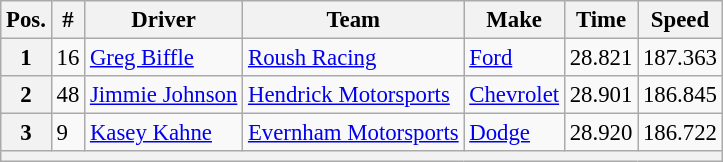<table class="wikitable" style="font-size:95%">
<tr>
<th>Pos.</th>
<th>#</th>
<th>Driver</th>
<th>Team</th>
<th>Make</th>
<th>Time</th>
<th>Speed</th>
</tr>
<tr>
<th>1</th>
<td>16</td>
<td><a href='#'>Greg Biffle</a></td>
<td><a href='#'>Roush Racing</a></td>
<td><a href='#'>Ford</a></td>
<td>28.821</td>
<td>187.363</td>
</tr>
<tr>
<th>2</th>
<td>48</td>
<td><a href='#'>Jimmie Johnson</a></td>
<td><a href='#'>Hendrick Motorsports</a></td>
<td><a href='#'>Chevrolet</a></td>
<td>28.901</td>
<td>186.845</td>
</tr>
<tr>
<th>3</th>
<td>9</td>
<td><a href='#'>Kasey Kahne</a></td>
<td><a href='#'>Evernham Motorsports</a></td>
<td><a href='#'>Dodge</a></td>
<td>28.920</td>
<td>186.722</td>
</tr>
<tr>
<th colspan="7"></th>
</tr>
</table>
